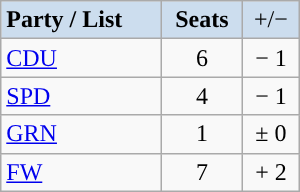<table class="wikitable" width="200" style="text-align:center">
<tr style="background:#CCDDEE">
<td style="text-align:left"><strong>Party / List</strong></td>
<td><strong>Seats</strong></td>
<td>+/−</td>
</tr>
<tr>
<td align=left><a href='#'>CDU</a></td>
<td>6</td>
<td>− 1</td>
</tr>
<tr>
<td align=left><a href='#'>SPD</a></td>
<td>4</td>
<td>− 1</td>
</tr>
<tr>
<td align=left><a href='#'>GRN</a></td>
<td>1</td>
<td>± 0</td>
</tr>
<tr>
<td align=left><a href='#'>FW</a></td>
<td>7</td>
<td>+ 2</td>
</tr>
</table>
